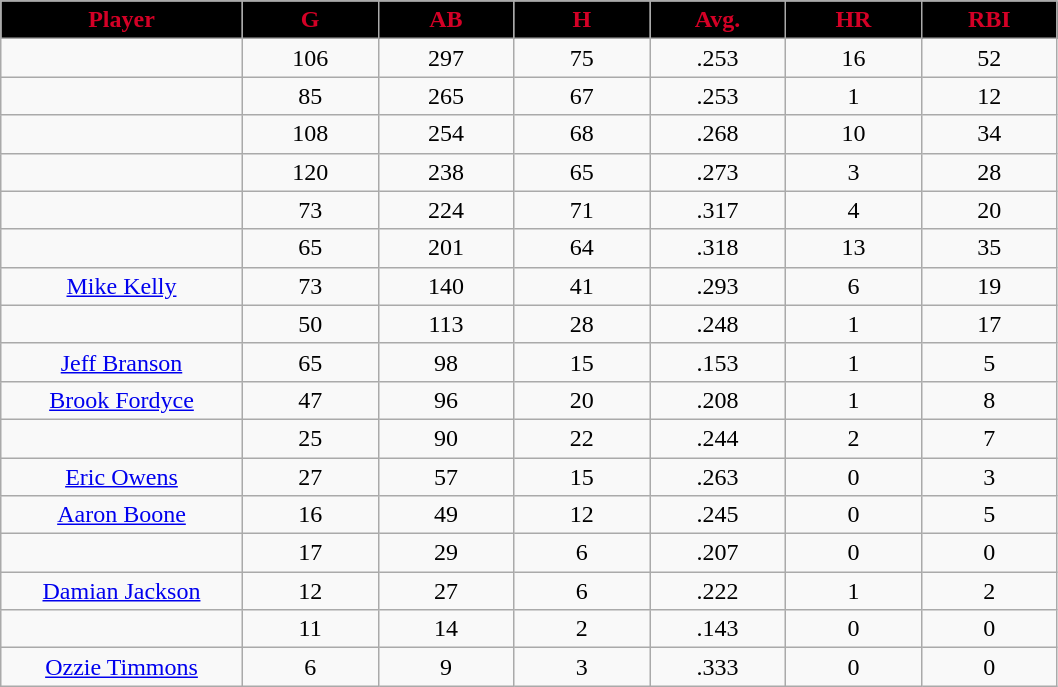<table class="wikitable sortable">
<tr>
<th style="background:black; color:#d40026; width:16%;">Player</th>
<th style="background:black; color:#d40026; width:9%;">G</th>
<th style="background:black; color:#d40026; width:9%;">AB</th>
<th style="background:black; color:#d40026; width:9%;">H</th>
<th style="background:black; color:#d40026; width:9%;">Avg.</th>
<th style="background:black; color:#d40026; width:9%;">HR</th>
<th style="background:black; color:#d40026; width:9%;">RBI</th>
</tr>
<tr style="text-align:center;">
<td></td>
<td>106</td>
<td>297</td>
<td>75</td>
<td>.253</td>
<td>16</td>
<td>52</td>
</tr>
<tr style="text-align:center;">
<td></td>
<td>85</td>
<td>265</td>
<td>67</td>
<td>.253</td>
<td>1</td>
<td>12</td>
</tr>
<tr style="text-align:center;">
<td></td>
<td>108</td>
<td>254</td>
<td>68</td>
<td>.268</td>
<td>10</td>
<td>34</td>
</tr>
<tr style="text-align:center;">
<td></td>
<td>120</td>
<td>238</td>
<td>65</td>
<td>.273</td>
<td>3</td>
<td>28</td>
</tr>
<tr style="text-align:center;">
<td></td>
<td>73</td>
<td>224</td>
<td>71</td>
<td>.317</td>
<td>4</td>
<td>20</td>
</tr>
<tr style="text-align:center;">
<td></td>
<td>65</td>
<td>201</td>
<td>64</td>
<td>.318</td>
<td>13</td>
<td>35</td>
</tr>
<tr style="text-align:center;">
<td><a href='#'>Mike Kelly</a></td>
<td>73</td>
<td>140</td>
<td>41</td>
<td>.293</td>
<td>6</td>
<td>19</td>
</tr>
<tr align=center>
<td></td>
<td>50</td>
<td>113</td>
<td>28</td>
<td>.248</td>
<td>1</td>
<td>17</td>
</tr>
<tr style="text-align:center;">
<td><a href='#'>Jeff Branson</a></td>
<td>65</td>
<td>98</td>
<td>15</td>
<td>.153</td>
<td>1</td>
<td>5</td>
</tr>
<tr align=center>
<td><a href='#'>Brook Fordyce</a></td>
<td>47</td>
<td>96</td>
<td>20</td>
<td>.208</td>
<td>1</td>
<td>8</td>
</tr>
<tr align=center>
<td></td>
<td>25</td>
<td>90</td>
<td>22</td>
<td>.244</td>
<td>2</td>
<td>7</td>
</tr>
<tr style="text-align:center;">
<td><a href='#'>Eric Owens</a></td>
<td>27</td>
<td>57</td>
<td>15</td>
<td>.263</td>
<td>0</td>
<td>3</td>
</tr>
<tr align=center>
<td><a href='#'>Aaron Boone</a></td>
<td>16</td>
<td>49</td>
<td>12</td>
<td>.245</td>
<td>0</td>
<td>5</td>
</tr>
<tr align=center>
<td></td>
<td>17</td>
<td>29</td>
<td>6</td>
<td>.207</td>
<td>0</td>
<td>0</td>
</tr>
<tr style="text-align:center;">
<td><a href='#'>Damian Jackson</a></td>
<td>12</td>
<td>27</td>
<td>6</td>
<td>.222</td>
<td>1</td>
<td>2</td>
</tr>
<tr align=center>
<td></td>
<td>11</td>
<td>14</td>
<td>2</td>
<td>.143</td>
<td>0</td>
<td>0</td>
</tr>
<tr align=center>
<td><a href='#'>Ozzie Timmons</a></td>
<td>6</td>
<td>9</td>
<td>3</td>
<td>.333</td>
<td>0</td>
<td>0</td>
</tr>
</table>
